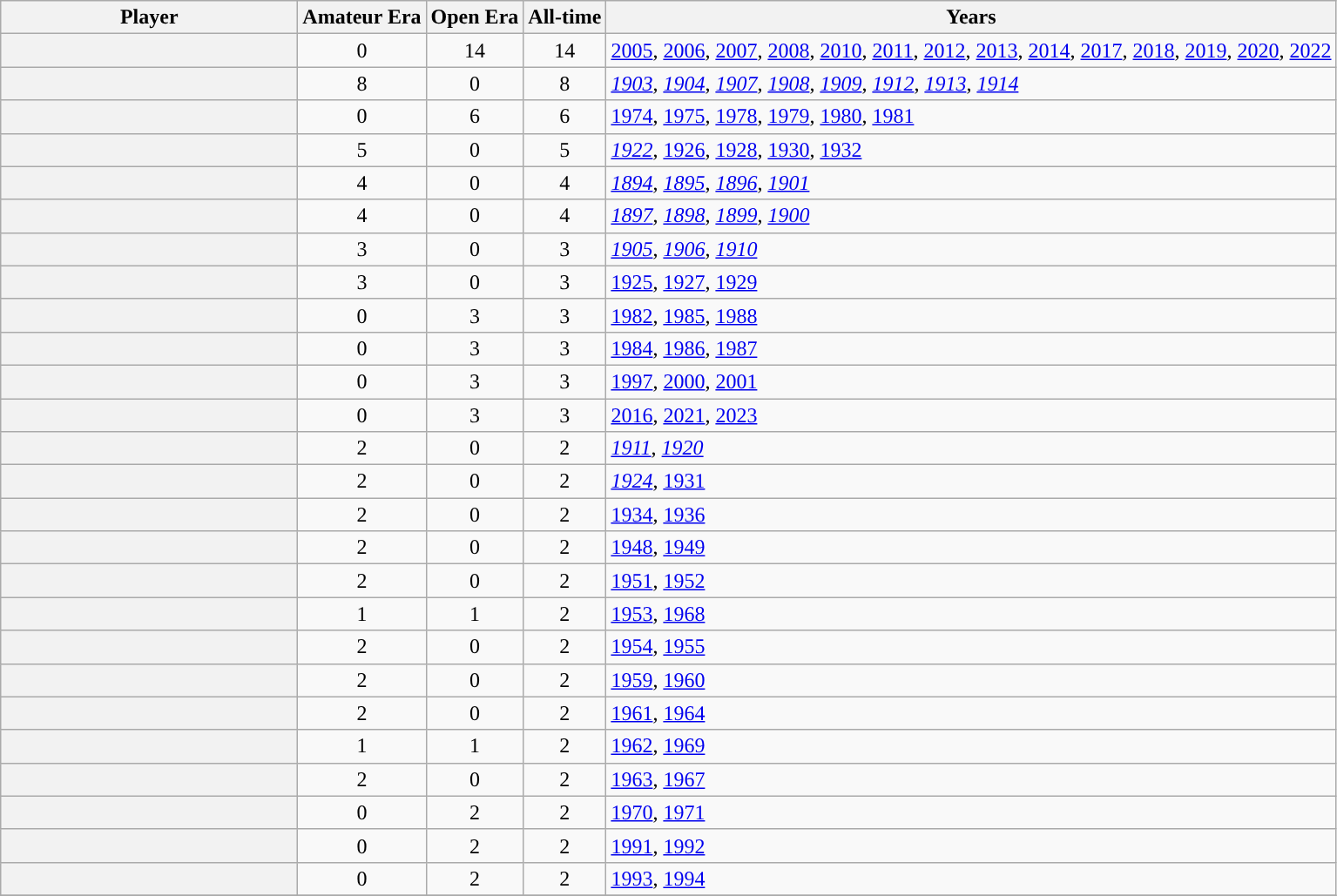<table class="sortable wikitable plainrowheaders">
<tr>
<th scope="col" width="220">Player</th>
<th scope=col>Amateur Era</th>
<th scope=col>Open Era</th>
<th scope=col>All-time</th>
<th scope=col class="unsortable">Years</th>
</tr>
<tr>
<th scope=row></th>
<td style="text-align: center;">0</td>
<td style="text-align: center;">14</td>
<td style="text-align: center;">14</td>
<td><a href='#'>2005</a>, <a href='#'>2006</a>, <a href='#'>2007</a>, <a href='#'>2008</a>, <a href='#'>2010</a>, <a href='#'>2011</a>, <a href='#'>2012</a>, <a href='#'>2013</a>, <a href='#'>2014</a>, <a href='#'>2017</a>, <a href='#'>2018</a>, <a href='#'>2019</a>, <a href='#'>2020</a>, <a href='#'>2022</a></td>
</tr>
<tr>
<th scope=row></th>
<td style="text-align: center;">8</td>
<td style="text-align: center;">0</td>
<td style="text-align: center;">8</td>
<td><em><a href='#'>1903</a></em>, <em><a href='#'>1904</a></em>, <em><a href='#'>1907</a></em>, <em><a href='#'>1908</a></em>, <em><a href='#'>1909</a></em>, <em><a href='#'>1912</a></em>, <em><a href='#'>1913</a></em>, <em><a href='#'>1914</a></em></td>
</tr>
<tr>
<th scope=row></th>
<td style="text-align: center;">0</td>
<td style="text-align: center;">6</td>
<td style="text-align: center;">6</td>
<td><a href='#'>1974</a>, <a href='#'>1975</a>, <a href='#'>1978</a>, <a href='#'>1979</a>, <a href='#'>1980</a>, <a href='#'>1981</a></td>
</tr>
<tr>
<th scope=row></th>
<td style="text-align: center;">5</td>
<td style="text-align: center;">0</td>
<td style="text-align: center;">5</td>
<td><em><a href='#'>1922</a></em>, <a href='#'>1926</a>, <a href='#'>1928</a>, <a href='#'>1930</a>, <a href='#'>1932</a></td>
</tr>
<tr>
<th scope=row></th>
<td style="text-align: center;">4</td>
<td style="text-align: center;">0</td>
<td style="text-align: center;">4</td>
<td><em><a href='#'>1894</a></em>, <em><a href='#'>1895</a></em>, <em><a href='#'>1896</a></em>, <em><a href='#'>1901</a></em></td>
</tr>
<tr>
<th scope=row></th>
<td style="text-align: center;">4</td>
<td style="text-align: center;">0</td>
<td style="text-align: center;">4</td>
<td><em><a href='#'>1897</a></em>, <em><a href='#'>1898</a></em>, <em><a href='#'>1899</a></em>, <em><a href='#'>1900</a></em></td>
</tr>
<tr>
<th scope=row></th>
<td style="text-align: center;">3</td>
<td style="text-align: center;">0</td>
<td style="text-align: center;">3</td>
<td><em><a href='#'>1905</a></em>, <em><a href='#'>1906</a></em>, <em><a href='#'>1910</a></em></td>
</tr>
<tr>
<th scope=row></th>
<td style="text-align: center;">3</td>
<td style="text-align: center;">0</td>
<td style="text-align: center;">3</td>
<td><a href='#'>1925</a>, <a href='#'>1927</a>, <a href='#'>1929</a></td>
</tr>
<tr>
<th scope=row></th>
<td style="text-align: center;">0</td>
<td style="text-align: center;">3</td>
<td style="text-align: center;">3</td>
<td><a href='#'>1982</a>, <a href='#'>1985</a>, <a href='#'>1988</a></td>
</tr>
<tr>
<th scope=row></th>
<td style="text-align: center;">0</td>
<td style="text-align: center;">3</td>
<td style="text-align: center;">3</td>
<td><a href='#'>1984</a>, <a href='#'>1986</a>, <a href='#'>1987</a></td>
</tr>
<tr>
<th scope=row></th>
<td style="text-align: center;">0</td>
<td style="text-align: center;">3</td>
<td style="text-align: center;">3</td>
<td><a href='#'>1997</a>, <a href='#'>2000</a>, <a href='#'>2001</a></td>
</tr>
<tr>
<th scope=row></th>
<td style="text-align: center;">0</td>
<td style="text-align: center;">3</td>
<td style="text-align: center;">3</td>
<td><a href='#'>2016</a>, <a href='#'>2021</a>, <a href='#'>2023</a></td>
</tr>
<tr>
<th scope=row></th>
<td style="text-align: center;">2</td>
<td style="text-align: center;">0</td>
<td style="text-align: center;">2</td>
<td><em><a href='#'>1911</a></em>, <em><a href='#'>1920</a></em></td>
</tr>
<tr>
<th scope=row></th>
<td style="text-align: center;">2</td>
<td style="text-align: center;">0</td>
<td style="text-align: center;">2</td>
<td><em><a href='#'>1924</a></em>, <a href='#'>1931</a></td>
</tr>
<tr>
<th scope=row></th>
<td style="text-align: center;">2</td>
<td style="text-align: center;">0</td>
<td style="text-align: center;">2</td>
<td><a href='#'>1934</a>, <a href='#'>1936</a></td>
</tr>
<tr>
<th scope=row></th>
<td style="text-align: center;">2</td>
<td style="text-align: center;">0</td>
<td style="text-align: center;">2</td>
<td><a href='#'>1948</a>, <a href='#'>1949</a></td>
</tr>
<tr>
<th scope=row></th>
<td style="text-align: center;">2</td>
<td style="text-align: center;">0</td>
<td style="text-align: center;">2</td>
<td><a href='#'>1951</a>, <a href='#'>1952</a></td>
</tr>
<tr>
<th scope=row></th>
<td style="text-align: center;">1</td>
<td style="text-align: center;">1</td>
<td style="text-align: center;">2</td>
<td><a href='#'>1953</a>, <a href='#'>1968</a></td>
</tr>
<tr>
<th scope=row></th>
<td style="text-align: center;">2</td>
<td style="text-align: center;">0</td>
<td style="text-align: center;">2</td>
<td><a href='#'>1954</a>, <a href='#'>1955</a></td>
</tr>
<tr>
<th scope=row></th>
<td style="text-align: center;">2</td>
<td style="text-align: center;">0</td>
<td style="text-align: center;">2</td>
<td><a href='#'>1959</a>, <a href='#'>1960</a></td>
</tr>
<tr>
<th scope=row></th>
<td style="text-align: center;">2</td>
<td style="text-align: center;">0</td>
<td style="text-align: center;">2</td>
<td><a href='#'>1961</a>, <a href='#'>1964</a></td>
</tr>
<tr>
<th scope=row></th>
<td style="text-align: center;">1</td>
<td style="text-align: center;">1</td>
<td style="text-align: center;">2</td>
<td><a href='#'>1962</a>, <a href='#'>1969</a></td>
</tr>
<tr>
<th scope=row></th>
<td style="text-align: center;">2</td>
<td style="text-align: center;">0</td>
<td style="text-align: center;">2</td>
<td><a href='#'>1963</a>, <a href='#'>1967</a></td>
</tr>
<tr>
<th scope=row></th>
<td style="text-align: center;">0</td>
<td style="text-align: center;">2</td>
<td style="text-align: center;">2</td>
<td><a href='#'>1970</a>, <a href='#'>1971</a></td>
</tr>
<tr>
<th scope=row></th>
<td style="text-align: center;">0</td>
<td style="text-align: center;">2</td>
<td style="text-align: center;">2</td>
<td><a href='#'>1991</a>, <a href='#'>1992</a></td>
</tr>
<tr>
<th scope=row></th>
<td style="text-align: center;">0</td>
<td style="text-align: center;">2</td>
<td style="text-align: center;">2</td>
<td><a href='#'>1993</a>, <a href='#'>1994</a></td>
</tr>
<tr>
</tr>
</table>
